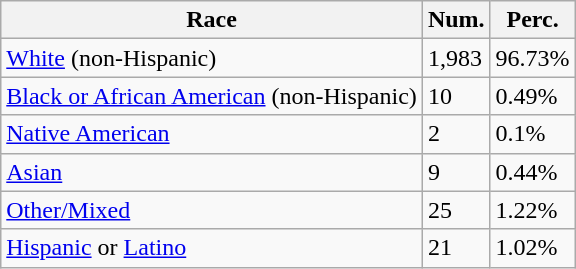<table class="wikitable">
<tr>
<th>Race</th>
<th>Num.</th>
<th>Perc.</th>
</tr>
<tr>
<td><a href='#'>White</a> (non-Hispanic)</td>
<td>1,983</td>
<td>96.73%</td>
</tr>
<tr>
<td><a href='#'>Black or African American</a> (non-Hispanic)</td>
<td>10</td>
<td>0.49%</td>
</tr>
<tr>
<td><a href='#'>Native American</a></td>
<td>2</td>
<td>0.1%</td>
</tr>
<tr>
<td><a href='#'>Asian</a></td>
<td>9</td>
<td>0.44%</td>
</tr>
<tr>
<td><a href='#'>Other/Mixed</a></td>
<td>25</td>
<td>1.22%</td>
</tr>
<tr>
<td><a href='#'>Hispanic</a> or <a href='#'>Latino</a></td>
<td>21</td>
<td>1.02%</td>
</tr>
</table>
